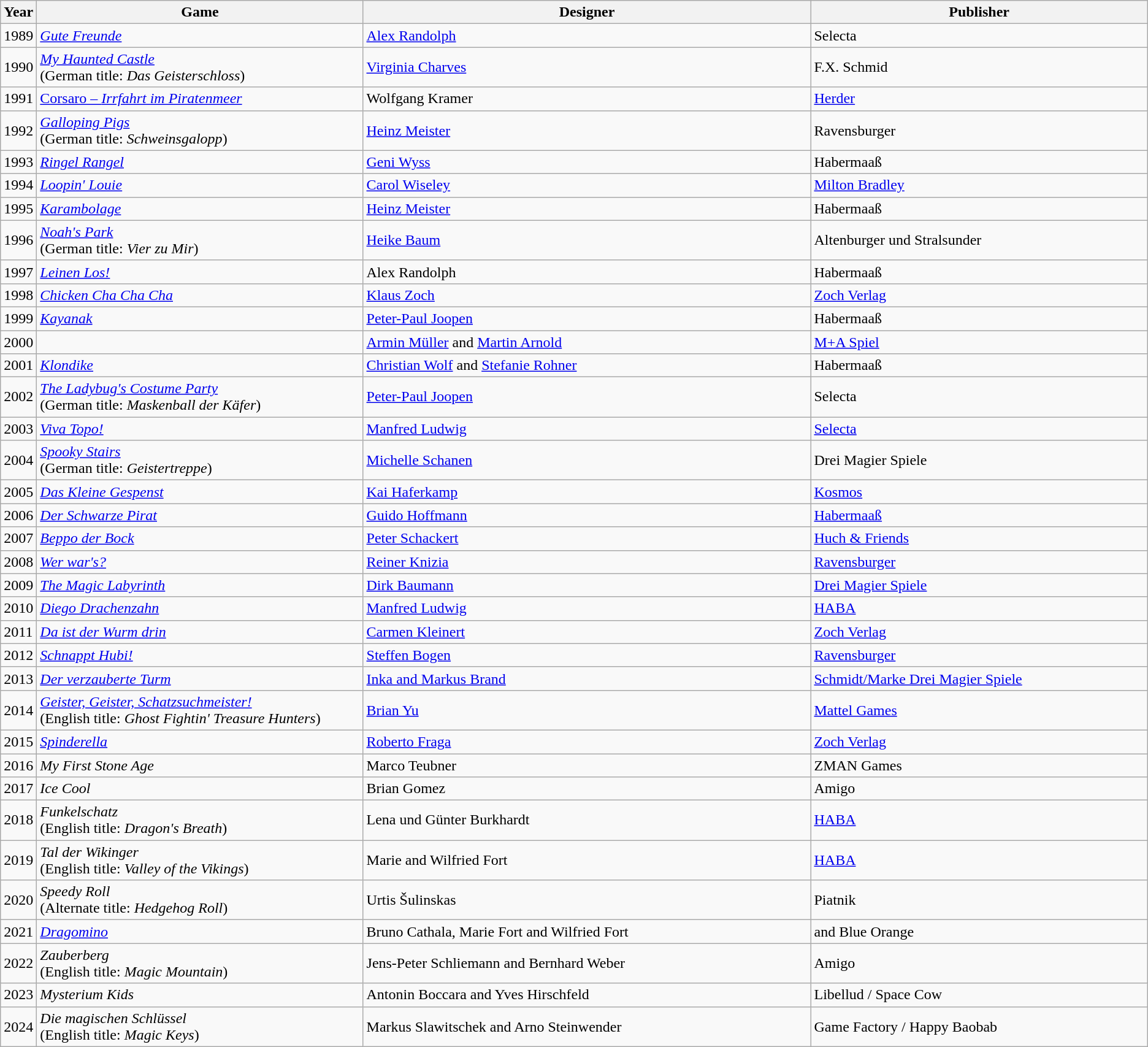<table class="wikitable sortable">
<tr>
<th style="width:1%;">Year</th>
<th style="width:29%;">Game</th>
<th style="width:40%;">Designer</th>
<th style="width:30%;">Publisher</th>
</tr>
<tr>
<td>1989</td>
<td><em><a href='#'>Gute Freunde</a></em></td>
<td><a href='#'>Alex Randolph</a></td>
<td>Selecta</td>
</tr>
<tr>
<td>1990</td>
<td><em><a href='#'>My Haunted Castle</a></em><br>(German title: <em>Das Geisterschloss</em>)</td>
<td><a href='#'>Virginia Charves</a></td>
<td>F.X. Schmid</td>
</tr>
<tr>
<td>1991</td>
<td><a href='#'>Corsaro – <em>Irrfahrt im Piratenmeer</em></a></td>
<td>Wolfgang Kramer</td>
<td><a href='#'>Herder</a></td>
</tr>
<tr>
<td>1992</td>
<td><em><a href='#'>Galloping Pigs</a></em><br>(German title: <em>Schweinsgalopp</em>)</td>
<td><a href='#'>Heinz Meister</a></td>
<td>Ravensburger</td>
</tr>
<tr>
<td>1993</td>
<td><em><a href='#'>Ringel Rangel</a></em></td>
<td><a href='#'>Geni Wyss</a></td>
<td>Habermaaß</td>
</tr>
<tr>
<td>1994</td>
<td><em><a href='#'>Loopin' Louie</a></em></td>
<td><a href='#'>Carol Wiseley</a></td>
<td><a href='#'>Milton Bradley</a></td>
</tr>
<tr>
<td>1995</td>
<td><a href='#'><em>Karambolage</em></a></td>
<td><a href='#'>Heinz Meister</a></td>
<td>Habermaaß</td>
</tr>
<tr>
<td>1996</td>
<td><em><a href='#'>Noah's Park</a></em><br>(German title: <em>Vier zu Mir</em>)</td>
<td><a href='#'>Heike Baum</a></td>
<td>Altenburger und Stralsunder</td>
</tr>
<tr>
<td>1997</td>
<td><em><a href='#'>Leinen Los!</a></em></td>
<td>Alex Randolph</td>
<td>Habermaaß</td>
</tr>
<tr>
<td>1998</td>
<td><em><a href='#'>Chicken Cha Cha Cha</a></em></td>
<td><a href='#'>Klaus Zoch</a></td>
<td><a href='#'>Zoch Verlag</a></td>
</tr>
<tr>
<td>1999</td>
<td><a href='#'><em>Kayanak</em></a></td>
<td><a href='#'>Peter-Paul Joopen</a></td>
<td>Habermaaß</td>
</tr>
<tr>
<td>2000</td>
<td></td>
<td><a href='#'>Armin Müller</a> and <a href='#'>Martin Arnold</a></td>
<td><a href='#'>M+A Spiel</a></td>
</tr>
<tr>
<td>2001</td>
<td><a href='#'><em>Klondike</em></a></td>
<td><a href='#'>Christian Wolf</a> and <a href='#'>Stefanie Rohner</a></td>
<td>Habermaaß</td>
</tr>
<tr>
<td>2002</td>
<td><em><a href='#'>The Ladybug's Costume Party</a></em><br>(German title: <em>Maskenball der Käfer</em>)</td>
<td><a href='#'>Peter-Paul Joopen</a></td>
<td>Selecta</td>
</tr>
<tr>
<td>2003</td>
<td><em><a href='#'>Viva Topo!</a></em></td>
<td><a href='#'>Manfred Ludwig</a></td>
<td><a href='#'>Selecta</a></td>
</tr>
<tr>
<td>2004</td>
<td><em><a href='#'>Spooky Stairs</a></em><br>(German title: <em>Geistertreppe</em>)</td>
<td><a href='#'>Michelle Schanen</a></td>
<td>Drei Magier Spiele</td>
</tr>
<tr>
<td>2005</td>
<td><a href='#'><em>Das Kleine Gespenst</em></a></td>
<td><a href='#'>Kai Haferkamp</a></td>
<td><a href='#'>Kosmos</a></td>
</tr>
<tr>
<td>2006</td>
<td><em><a href='#'>Der Schwarze Pirat</a></em></td>
<td><a href='#'>Guido Hoffmann</a></td>
<td><a href='#'>Habermaaß</a></td>
</tr>
<tr>
<td>2007</td>
<td><em><a href='#'>Beppo der Bock</a></em></td>
<td><a href='#'>Peter Schackert</a></td>
<td><a href='#'>Huch & Friends</a></td>
</tr>
<tr>
<td>2008</td>
<td><em><a href='#'>Wer war's?</a></em></td>
<td><a href='#'>Reiner Knizia</a></td>
<td><a href='#'>Ravensburger</a></td>
</tr>
<tr>
<td>2009</td>
<td><a href='#'><em>The Magic Labyrinth</em></a></td>
<td><a href='#'>Dirk Baumann</a></td>
<td><a href='#'>Drei Magier Spiele</a></td>
</tr>
<tr>
<td>2010</td>
<td><em><a href='#'>Diego Drachenzahn</a></em></td>
<td><a href='#'>Manfred Ludwig</a></td>
<td><a href='#'>HABA</a></td>
</tr>
<tr>
<td>2011</td>
<td><em><a href='#'>Da ist der Wurm drin</a></em></td>
<td><a href='#'>Carmen Kleinert</a></td>
<td><a href='#'>Zoch Verlag</a></td>
</tr>
<tr>
<td>2012</td>
<td><em><a href='#'>Schnappt Hubi!</a></em></td>
<td><a href='#'>Steffen Bogen</a></td>
<td><a href='#'>Ravensburger</a></td>
</tr>
<tr>
<td>2013</td>
<td><em><a href='#'>Der verzauberte Turm</a></em></td>
<td><a href='#'>Inka and Markus Brand</a></td>
<td><a href='#'>Schmidt/Marke Drei Magier Spiele</a></td>
</tr>
<tr>
<td>2014</td>
<td><em><a href='#'>Geister, Geister, Schatzsuchmeister!</a></em><br>(English title: <em>Ghost Fightin' Treasure Hunters</em>)</td>
<td><a href='#'>Brian Yu</a></td>
<td><a href='#'> Mattel Games</a></td>
</tr>
<tr>
<td>2015</td>
<td><a href='#'><em>Spinderella</em></a></td>
<td><a href='#'>Roberto Fraga</a></td>
<td><a href='#'>Zoch Verlag</a></td>
</tr>
<tr>
<td>2016</td>
<td><em>My First Stone Age</em></td>
<td>Marco Teubner</td>
<td>ZMAN Games</td>
</tr>
<tr>
<td>2017</td>
<td><em>Ice Cool</em></td>
<td>Brian Gomez</td>
<td>Amigo</td>
</tr>
<tr>
<td>2018</td>
<td><em>Funkelschatz</em><br>(English title: <em>Dragon's Breath</em>)</td>
<td>Lena und Günter Burkhardt</td>
<td Habermaaß><a href='#'>HABA</a></td>
</tr>
<tr>
<td>2019</td>
<td><em>Tal der Wikinger</em><br>(English title: <em>Valley of the Vikings</em>)</td>
<td>Marie and Wilfried Fort</td>
<td><a href='#'>HABA</a></td>
</tr>
<tr>
<td>2020</td>
<td><em>Speedy Roll</em><br>(Alternate title: <em>Hedgehog Roll</em>)</td>
<td>Urtis Šulinskas</td>
<td>Piatnik</td>
</tr>
<tr>
<td>2021</td>
<td><em><a href='#'>Dragomino</a></em></td>
<td>Bruno Cathala, Marie Fort and Wilfried Fort</td>
<td> and Blue Orange</td>
</tr>
<tr>
<td>2022</td>
<td><em>Zauberberg</em><br>(English title: <em>Magic Mountain</em>)</td>
<td>Jens-Peter Schliemann and Bernhard Weber</td>
<td>Amigo</td>
</tr>
<tr>
<td>2023</td>
<td><em>Mysterium Kids</em></td>
<td>Antonin Boccara and Yves Hirschfeld</td>
<td>Libellud / Space Cow</td>
</tr>
<tr>
<td>2024</td>
<td><em>Die magischen Schlüssel</em><br>(English title: <em>Magic Keys</em>)</td>
<td>Markus Slawitschek and Arno Steinwender</td>
<td>Game Factory / Happy Baobab</td>
</tr>
</table>
